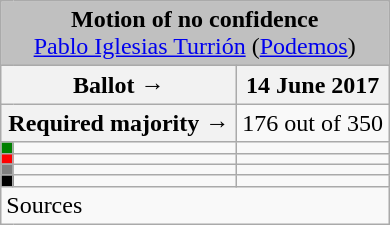<table class="wikitable" style="text-align:center;">
<tr>
<td colspan="3" align="center" bgcolor="#C0C0C0"><strong>Motion of no confidence</strong><br><a href='#'>Pablo Iglesias Turrión</a> (<a href='#'>Podemos</a>)</td>
</tr>
<tr>
<th colspan="2" style="width:150px;">Ballot →</th>
<th>14 June 2017</th>
</tr>
<tr>
<th colspan="2">Required majority →</th>
<td>176 out of 350 </td>
</tr>
<tr>
<th style="width:1px; background:green;"></th>
<td style="text-align:left;"></td>
<td></td>
</tr>
<tr>
<th style="color:inherit;background:red;"></th>
<td style="text-align:left;"></td>
<td></td>
</tr>
<tr>
<th style="color:inherit;background:gray;"></th>
<td style="text-align:left;"></td>
<td></td>
</tr>
<tr>
<th style="color:inherit;background:black;"></th>
<td style="text-align:left;"></td>
<td></td>
</tr>
<tr>
<td style="text-align:left;" colspan="3">Sources</td>
</tr>
</table>
